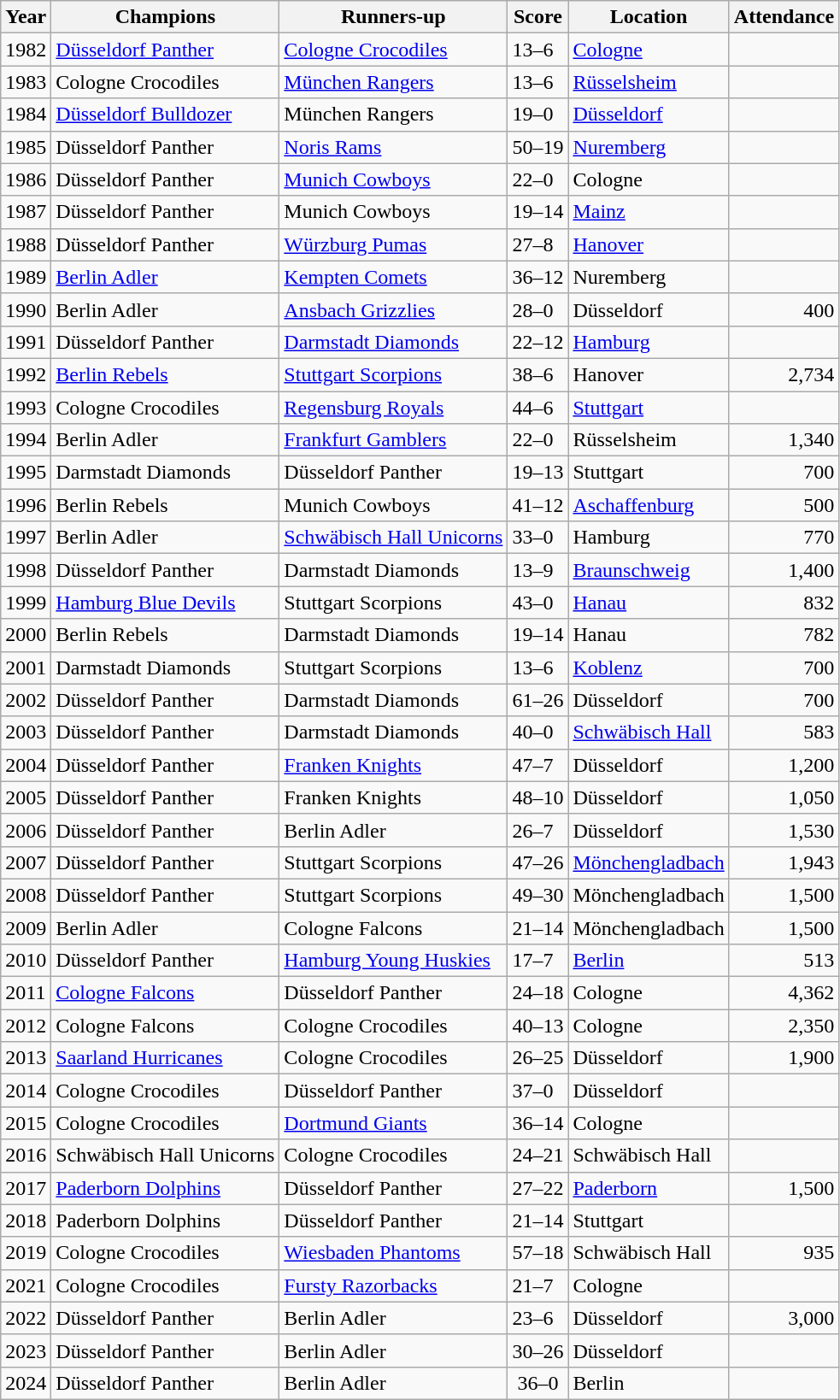<table class="wikitable">
<tr>
<th>Year</th>
<th>Champions</th>
<th>Runners-up</th>
<th>Score</th>
<th>Location</th>
<th>Attendance</th>
</tr>
<tr>
<td>1982</td>
<td><a href='#'>Düsseldorf Panther</a></td>
<td><a href='#'>Cologne Crocodiles</a></td>
<td>13–6</td>
<td><a href='#'>Cologne</a></td>
<td></td>
</tr>
<tr>
<td>1983</td>
<td>Cologne Crocodiles</td>
<td><a href='#'>München Rangers</a></td>
<td>13–6</td>
<td><a href='#'>Rüsselsheim</a></td>
<td></td>
</tr>
<tr>
<td>1984</td>
<td><a href='#'>Düsseldorf Bulldozer</a></td>
<td>München Rangers</td>
<td>19–0</td>
<td><a href='#'>Düsseldorf</a></td>
<td></td>
</tr>
<tr>
<td>1985</td>
<td>Düsseldorf Panther</td>
<td><a href='#'>Noris Rams</a></td>
<td>50–19</td>
<td><a href='#'>Nuremberg</a></td>
<td></td>
</tr>
<tr>
<td>1986</td>
<td>Düsseldorf Panther</td>
<td><a href='#'>Munich Cowboys</a></td>
<td>22–0</td>
<td>Cologne</td>
<td></td>
</tr>
<tr>
<td>1987</td>
<td>Düsseldorf Panther</td>
<td>Munich Cowboys</td>
<td>19–14</td>
<td><a href='#'>Mainz</a></td>
<td></td>
</tr>
<tr>
<td>1988</td>
<td>Düsseldorf Panther</td>
<td><a href='#'>Würzburg Pumas</a></td>
<td>27–8</td>
<td><a href='#'>Hanover</a></td>
<td></td>
</tr>
<tr>
<td>1989</td>
<td><a href='#'>Berlin Adler</a></td>
<td><a href='#'>Kempten Comets</a></td>
<td>36–12</td>
<td>Nuremberg</td>
<td></td>
</tr>
<tr>
<td>1990</td>
<td>Berlin Adler</td>
<td><a href='#'>Ansbach Grizzlies</a></td>
<td>28–0</td>
<td>Düsseldorf</td>
<td style="text-align:right">400</td>
</tr>
<tr>
<td>1991</td>
<td>Düsseldorf Panther</td>
<td><a href='#'>Darmstadt Diamonds</a></td>
<td>22–12</td>
<td><a href='#'>Hamburg</a></td>
<td></td>
</tr>
<tr>
<td>1992</td>
<td><a href='#'>Berlin Rebels</a></td>
<td><a href='#'>Stuttgart Scorpions</a></td>
<td>38–6</td>
<td>Hanover</td>
<td style="text-align:right">2,734</td>
</tr>
<tr>
<td>1993</td>
<td>Cologne Crocodiles</td>
<td><a href='#'>Regensburg Royals</a></td>
<td>44–6</td>
<td><a href='#'>Stuttgart</a></td>
<td></td>
</tr>
<tr>
<td>1994</td>
<td>Berlin Adler</td>
<td><a href='#'>Frankfurt Gamblers</a></td>
<td>22–0</td>
<td>Rüsselsheim</td>
<td style="text-align:right">1,340</td>
</tr>
<tr>
<td>1995</td>
<td>Darmstadt Diamonds</td>
<td>Düsseldorf Panther</td>
<td>19–13</td>
<td>Stuttgart</td>
<td style="text-align:right">700</td>
</tr>
<tr>
<td>1996</td>
<td>Berlin Rebels</td>
<td>Munich Cowboys</td>
<td>41–12</td>
<td><a href='#'>Aschaffenburg</a></td>
<td style="text-align:right">500</td>
</tr>
<tr>
<td>1997</td>
<td>Berlin Adler</td>
<td><a href='#'>Schwäbisch Hall Unicorns</a></td>
<td>33–0</td>
<td>Hamburg</td>
<td style="text-align:right">770</td>
</tr>
<tr>
<td>1998</td>
<td>Düsseldorf Panther</td>
<td>Darmstadt Diamonds</td>
<td>13–9</td>
<td><a href='#'>Braunschweig</a></td>
<td style="text-align:right">1,400</td>
</tr>
<tr>
<td>1999</td>
<td><a href='#'>Hamburg Blue Devils</a></td>
<td>Stuttgart Scorpions</td>
<td>43–0</td>
<td><a href='#'>Hanau</a></td>
<td style="text-align:right">832</td>
</tr>
<tr>
<td>2000</td>
<td>Berlin Rebels</td>
<td>Darmstadt Diamonds</td>
<td>19–14</td>
<td>Hanau</td>
<td style="text-align:right">782</td>
</tr>
<tr>
<td>2001</td>
<td>Darmstadt Diamonds</td>
<td>Stuttgart Scorpions</td>
<td>13–6</td>
<td><a href='#'>Koblenz</a></td>
<td style="text-align:right">700</td>
</tr>
<tr>
<td>2002</td>
<td>Düsseldorf Panther</td>
<td>Darmstadt Diamonds</td>
<td>61–26</td>
<td>Düsseldorf</td>
<td style="text-align:right">700</td>
</tr>
<tr>
<td>2003</td>
<td>Düsseldorf Panther</td>
<td>Darmstadt Diamonds</td>
<td>40–0</td>
<td><a href='#'>Schwäbisch Hall</a></td>
<td style="text-align:right">583</td>
</tr>
<tr>
<td>2004</td>
<td>Düsseldorf Panther</td>
<td><a href='#'>Franken Knights</a></td>
<td>47–7</td>
<td>Düsseldorf</td>
<td style="text-align:right">1,200</td>
</tr>
<tr>
<td>2005</td>
<td>Düsseldorf Panther</td>
<td>Franken Knights</td>
<td>48–10</td>
<td>Düsseldorf</td>
<td style="text-align:right">1,050</td>
</tr>
<tr>
<td>2006</td>
<td>Düsseldorf Panther</td>
<td>Berlin Adler</td>
<td>26–7</td>
<td>Düsseldorf</td>
<td style="text-align:right">1,530</td>
</tr>
<tr>
<td>2007</td>
<td>Düsseldorf Panther</td>
<td>Stuttgart Scorpions</td>
<td>47–26</td>
<td><a href='#'>Mönchengladbach</a></td>
<td style="text-align:right">1,943</td>
</tr>
<tr>
<td>2008</td>
<td>Düsseldorf Panther</td>
<td>Stuttgart Scorpions</td>
<td>49–30</td>
<td>Mönchengladbach</td>
<td style="text-align:right">1,500</td>
</tr>
<tr>
<td>2009</td>
<td>Berlin Adler</td>
<td>Cologne Falcons</td>
<td>21–14</td>
<td>Mönchengladbach</td>
<td style="text-align:right">1,500</td>
</tr>
<tr>
<td>2010</td>
<td>Düsseldorf Panther</td>
<td><a href='#'>Hamburg Young Huskies</a></td>
<td>17–7</td>
<td><a href='#'>Berlin</a></td>
<td style="text-align:right">513</td>
</tr>
<tr>
<td>2011</td>
<td><a href='#'>Cologne Falcons</a></td>
<td>Düsseldorf Panther</td>
<td>24–18</td>
<td>Cologne</td>
<td style="text-align:right">4,362</td>
</tr>
<tr>
<td>2012</td>
<td>Cologne Falcons</td>
<td>Cologne Crocodiles</td>
<td>40–13</td>
<td>Cologne</td>
<td style="text-align:right">2,350</td>
</tr>
<tr>
<td>2013</td>
<td><a href='#'>Saarland Hurricanes</a></td>
<td>Cologne Crocodiles</td>
<td>26–25</td>
<td>Düsseldorf</td>
<td style="text-align:right">1,900</td>
</tr>
<tr>
<td>2014</td>
<td>Cologne Crocodiles</td>
<td>Düsseldorf Panther</td>
<td>37–0</td>
<td>Düsseldorf</td>
<td></td>
</tr>
<tr>
<td>2015</td>
<td>Cologne Crocodiles</td>
<td><a href='#'>Dortmund Giants</a></td>
<td>36–14</td>
<td>Cologne</td>
<td></td>
</tr>
<tr>
<td>2016</td>
<td>Schwäbisch Hall Unicorns</td>
<td>Cologne Crocodiles</td>
<td>24–21</td>
<td>Schwäbisch Hall</td>
<td></td>
</tr>
<tr>
<td>2017</td>
<td><a href='#'>Paderborn Dolphins</a></td>
<td>Düsseldorf Panther</td>
<td>27–22</td>
<td><a href='#'>Paderborn</a></td>
<td style="text-align:right">1,500</td>
</tr>
<tr>
<td>2018</td>
<td>Paderborn Dolphins</td>
<td>Düsseldorf Panther</td>
<td>21–14</td>
<td>Stuttgart</td>
<td></td>
</tr>
<tr>
<td>2019</td>
<td>Cologne Crocodiles</td>
<td><a href='#'>Wiesbaden Phantoms</a></td>
<td>57–18</td>
<td>Schwäbisch Hall</td>
<td style="text-align:right">935</td>
</tr>
<tr>
<td>2021</td>
<td>Cologne Crocodiles</td>
<td><a href='#'>Fursty Razorbacks</a></td>
<td>21–7</td>
<td>Cologne</td>
</tr>
<tr>
<td>2022</td>
<td>Düsseldorf Panther</td>
<td>Berlin Adler</td>
<td>23–6</td>
<td>Düsseldorf</td>
<td style="text-align:right">3,000</td>
</tr>
<tr>
<td>2023</td>
<td>Düsseldorf Panther</td>
<td>Berlin Adler</td>
<td>30–26</td>
<td>Düsseldorf</td>
<td></td>
</tr>
<tr>
<td>2024</td>
<td>Düsseldorf Panther</td>
<td>Berlin Adler</td>
<td style="text-align:center">36–0</td>
<td>Berlin</td>
<td></td>
</tr>
</table>
